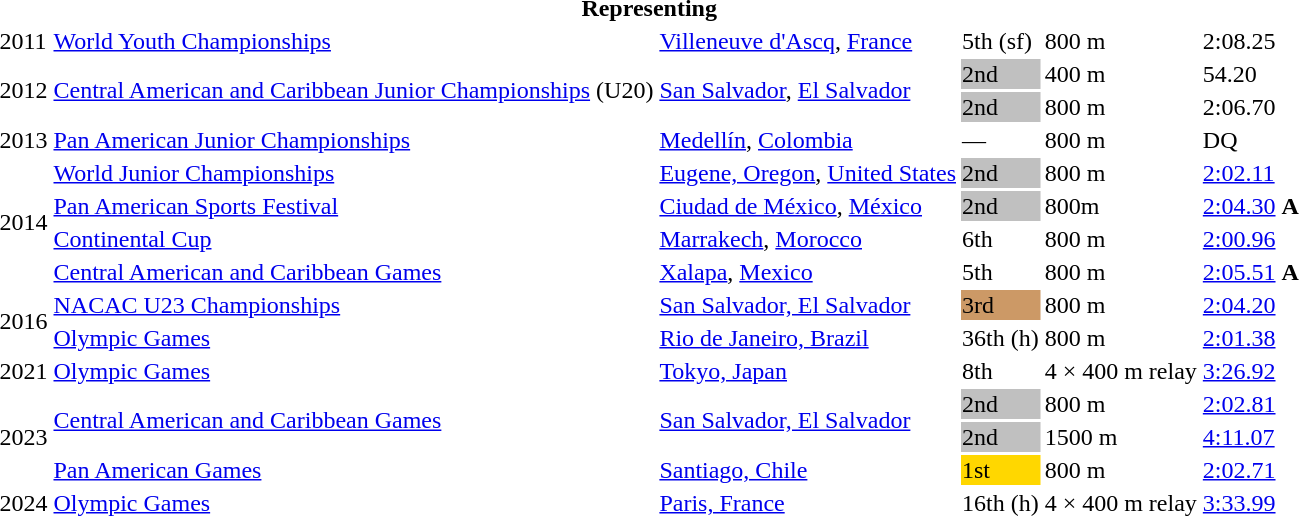<table>
<tr>
<th colspan="6">Representing </th>
</tr>
<tr>
<td>2011</td>
<td><a href='#'>World Youth Championships</a></td>
<td><a href='#'>Villeneuve d'Ascq</a>, <a href='#'>France</a></td>
<td>5th (sf)</td>
<td>800 m</td>
<td>2:08.25</td>
</tr>
<tr>
<td rowspan=2>2012</td>
<td rowspan=2><a href='#'>Central American and Caribbean Junior Championships</a> (U20)</td>
<td rowspan=2><a href='#'>San Salvador</a>, <a href='#'>El Salvador</a></td>
<td bgcolor=silver>2nd</td>
<td>400 m</td>
<td>54.20</td>
</tr>
<tr>
<td bgcolor=silver>2nd</td>
<td>800 m</td>
<td>2:06.70</td>
</tr>
<tr>
<td>2013</td>
<td><a href='#'>Pan American Junior Championships</a></td>
<td><a href='#'>Medellín</a>, <a href='#'>Colombia</a></td>
<td>—</td>
<td>800 m</td>
<td>DQ</td>
</tr>
<tr>
<td rowspan=4>2014</td>
<td><a href='#'>World Junior Championships</a></td>
<td><a href='#'>Eugene, Oregon</a>, <a href='#'>United States</a></td>
<td bgcolor=silver>2nd</td>
<td>800 m</td>
<td><a href='#'>2:02.11</a></td>
</tr>
<tr>
<td><a href='#'>Pan American Sports Festival</a></td>
<td><a href='#'>Ciudad de México</a>, <a href='#'>México</a></td>
<td bgcolor=silver>2nd</td>
<td>800m</td>
<td><a href='#'>2:04.30</a> <strong>A</strong></td>
</tr>
<tr>
<td><a href='#'>Continental Cup</a></td>
<td><a href='#'>Marrakech</a>, <a href='#'>Morocco</a></td>
<td>6th</td>
<td>800 m</td>
<td><a href='#'>2:00.96</a></td>
</tr>
<tr>
<td><a href='#'>Central American and Caribbean Games</a></td>
<td><a href='#'>Xalapa</a>, <a href='#'>Mexico</a></td>
<td>5th</td>
<td>800 m</td>
<td><a href='#'>2:05.51</a> <strong>A</strong></td>
</tr>
<tr>
<td rowspan=2>2016</td>
<td><a href='#'>NACAC U23 Championships</a></td>
<td><a href='#'>San Salvador, El Salvador</a></td>
<td bgcolor=cc9966>3rd</td>
<td>800 m</td>
<td><a href='#'>2:04.20</a></td>
</tr>
<tr>
<td><a href='#'>Olympic Games</a></td>
<td><a href='#'>Rio de Janeiro, Brazil</a></td>
<td>36th (h)</td>
<td>800 m</td>
<td><a href='#'>2:01.38</a></td>
</tr>
<tr>
<td>2021</td>
<td><a href='#'>Olympic Games</a></td>
<td><a href='#'>Tokyo, Japan</a></td>
<td>8th</td>
<td>4 × 400 m relay</td>
<td><a href='#'>3:26.92</a></td>
</tr>
<tr>
<td rowspan=3>2023</td>
<td rowspan=2><a href='#'>Central American and Caribbean Games</a></td>
<td rowspan=2><a href='#'>San Salvador, El Salvador</a></td>
<td bgcolor=silver>2nd</td>
<td>800 m</td>
<td><a href='#'>2:02.81</a></td>
</tr>
<tr>
<td bgcolor=silver>2nd</td>
<td>1500 m</td>
<td><a href='#'>4:11.07</a></td>
</tr>
<tr>
<td><a href='#'>Pan American Games</a></td>
<td><a href='#'>Santiago, Chile</a></td>
<td bgcolor=gold>1st</td>
<td>800 m</td>
<td><a href='#'>2:02.71</a></td>
</tr>
<tr>
<td>2024</td>
<td><a href='#'>Olympic Games</a></td>
<td><a href='#'>Paris, France</a></td>
<td>16th (h)</td>
<td>4 × 400 m relay</td>
<td><a href='#'>3:33.99</a></td>
</tr>
</table>
